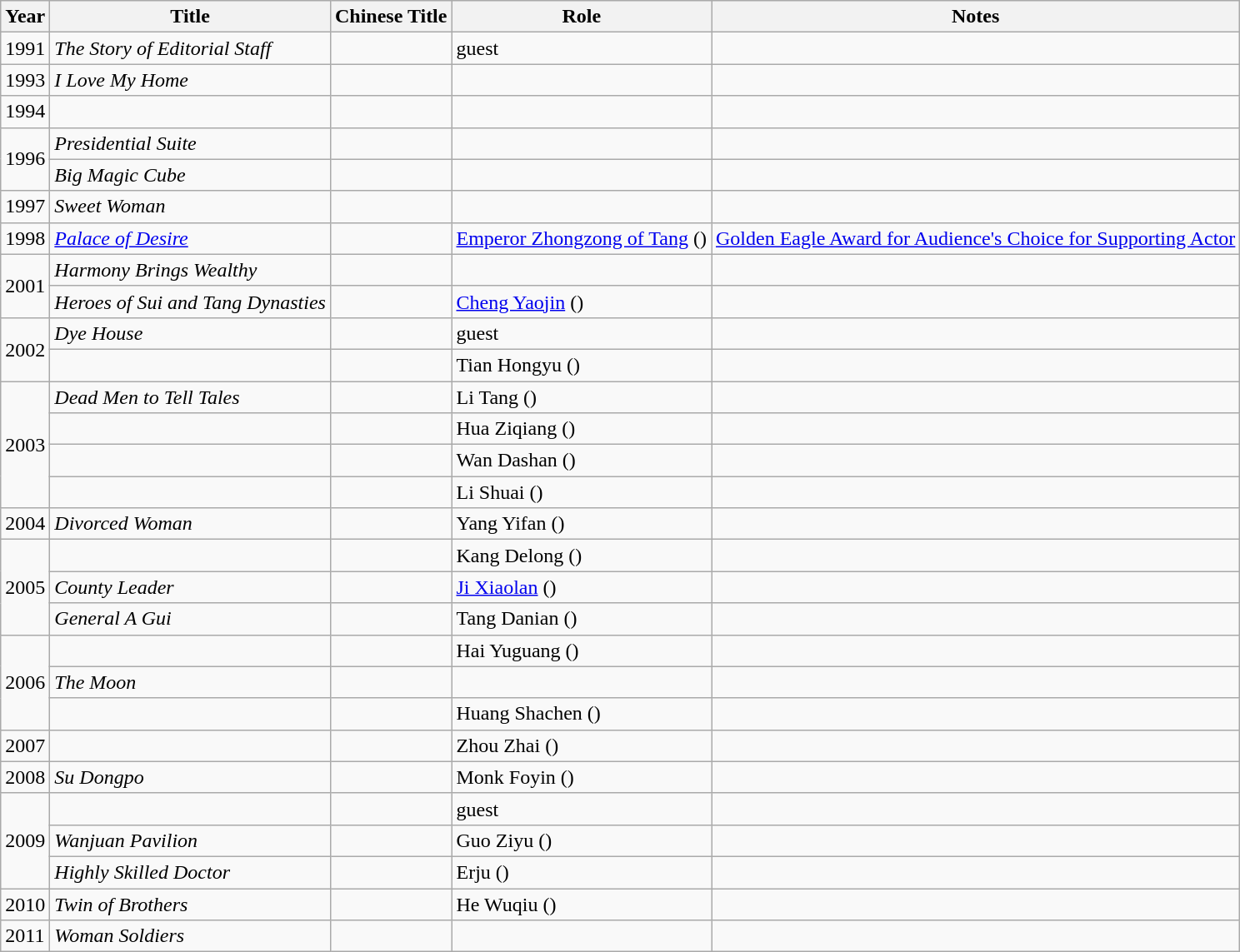<table class="wikitable">
<tr>
<th>Year</th>
<th>Title</th>
<th>Chinese Title</th>
<th>Role</th>
<th>Notes</th>
</tr>
<tr>
<td>1991</td>
<td><em>The Story of Editorial Staff</em></td>
<td></td>
<td>guest</td>
<td></td>
</tr>
<tr>
<td>1993</td>
<td><em>I Love My Home</em></td>
<td></td>
<td></td>
<td></td>
</tr>
<tr>
<td>1994</td>
<td></td>
<td></td>
<td></td>
<td></td>
</tr>
<tr>
<td rowspan="2">1996</td>
<td><em>Presidential Suite</em></td>
<td></td>
<td></td>
<td></td>
</tr>
<tr>
<td><em>Big Magic Cube</em></td>
<td></td>
<td></td>
<td></td>
</tr>
<tr>
<td>1997</td>
<td><em>Sweet Woman</em></td>
<td></td>
<td></td>
<td></td>
</tr>
<tr>
<td>1998</td>
<td><em><a href='#'>Palace of Desire</a></em></td>
<td></td>
<td><a href='#'>Emperor Zhongzong of Tang</a> ()</td>
<td><a href='#'>Golden Eagle Award for Audience's Choice for Supporting Actor</a></td>
</tr>
<tr>
<td rowspan="2">2001</td>
<td><em>Harmony Brings Wealthy</em></td>
<td></td>
<td></td>
<td></td>
</tr>
<tr>
<td><em>Heroes of Sui and Tang Dynasties</em></td>
<td></td>
<td><a href='#'>Cheng Yaojin</a> ()</td>
<td></td>
</tr>
<tr>
<td rowspan="2">2002</td>
<td><em>Dye House</em></td>
<td></td>
<td>guest</td>
<td></td>
</tr>
<tr>
<td></td>
<td></td>
<td>Tian Hongyu ()</td>
<td></td>
</tr>
<tr>
<td rowspan="4">2003</td>
<td><em>Dead Men to Tell Tales</em></td>
<td></td>
<td>Li Tang ()</td>
<td></td>
</tr>
<tr>
<td></td>
<td></td>
<td>Hua Ziqiang ()</td>
<td></td>
</tr>
<tr>
<td></td>
<td></td>
<td>Wan Dashan ()</td>
<td></td>
</tr>
<tr>
<td></td>
<td></td>
<td>Li Shuai ()</td>
<td></td>
</tr>
<tr>
<td>2004</td>
<td><em>Divorced Woman</em></td>
<td></td>
<td>Yang Yifan ()</td>
<td></td>
</tr>
<tr>
<td rowspan="3">2005</td>
<td></td>
<td></td>
<td>Kang Delong ()</td>
<td></td>
</tr>
<tr>
<td><em>County Leader</em></td>
<td></td>
<td><a href='#'>Ji Xiaolan</a> ()</td>
<td></td>
</tr>
<tr>
<td><em>General A Gui</em></td>
<td></td>
<td>Tang Danian ()</td>
<td></td>
</tr>
<tr>
<td rowspan="3">2006</td>
<td></td>
<td></td>
<td>Hai Yuguang ()</td>
<td></td>
</tr>
<tr>
<td><em>The Moon</em></td>
<td></td>
<td></td>
<td></td>
</tr>
<tr>
<td></td>
<td></td>
<td>Huang Shachen ()</td>
<td></td>
</tr>
<tr>
<td>2007</td>
<td></td>
<td></td>
<td>Zhou Zhai ()</td>
<td></td>
</tr>
<tr>
<td>2008</td>
<td><em>Su Dongpo</em></td>
<td></td>
<td>Monk Foyin ()</td>
<td></td>
</tr>
<tr>
<td rowspan="3">2009</td>
<td></td>
<td></td>
<td>guest</td>
<td></td>
</tr>
<tr>
<td><em>Wanjuan Pavilion</em></td>
<td></td>
<td>Guo Ziyu ()</td>
<td></td>
</tr>
<tr>
<td><em>Highly Skilled Doctor</em></td>
<td></td>
<td>Erju ()</td>
<td></td>
</tr>
<tr>
<td>2010</td>
<td><em>Twin of Brothers</em></td>
<td></td>
<td>He Wuqiu ()</td>
<td></td>
</tr>
<tr>
<td>2011</td>
<td><em>Woman Soldiers</em></td>
<td></td>
<td></td>
<td></td>
</tr>
</table>
